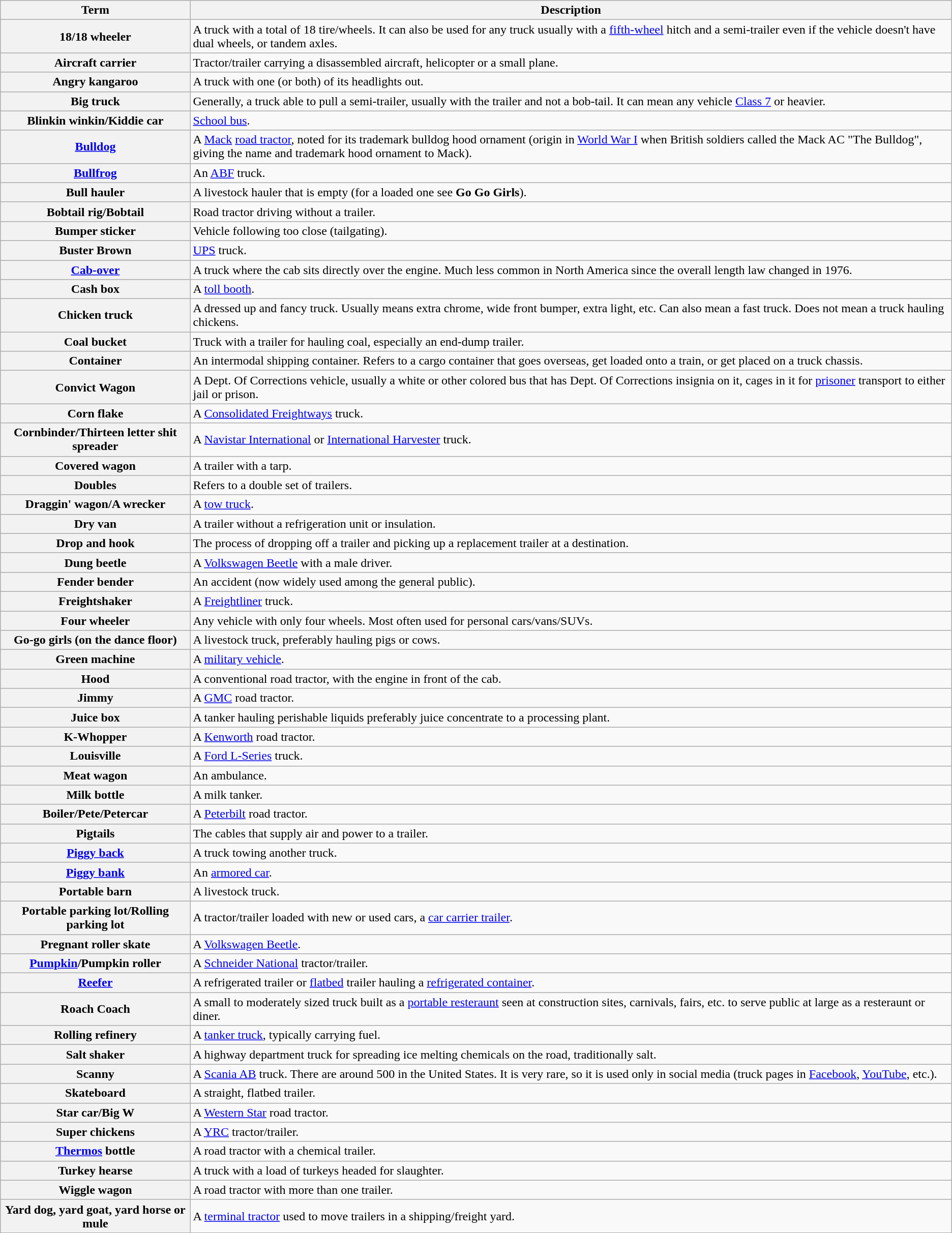<table class="wikitable sortable">
<tr>
<th>Term</th>
<th>Description</th>
</tr>
<tr>
<th>18/18 wheeler</th>
<td>A truck with a total of 18 tire/wheels.  It can also be used for any truck usually with a <a href='#'>fifth-wheel</a> hitch and a semi-trailer even if the vehicle doesn't have dual wheels, or tandem axles.</td>
</tr>
<tr>
<th>Aircraft carrier</th>
<td>Tractor/trailer carrying a disassembled aircraft, helicopter or a small plane.</td>
</tr>
<tr>
<th>Angry kangaroo</th>
<td>A truck with one (or both) of its headlights out.</td>
</tr>
<tr>
<th>Big truck</th>
<td>Generally, a truck able to pull a semi-trailer, usually with the trailer and not a bob-tail. It can mean any vehicle <a href='#'>Class 7</a> or heavier.</td>
</tr>
<tr>
<th>Blinkin winkin/Kiddie car</th>
<td><a href='#'>School bus</a>.</td>
</tr>
<tr>
<th><a href='#'>Bulldog</a></th>
<td>A <a href='#'>Mack</a> <a href='#'>road tractor</a>, noted for its trademark bulldog hood ornament (origin in <a href='#'>World War I</a> when British soldiers called the Mack AC "The Bulldog", giving the name and trademark hood ornament to Mack).</td>
</tr>
<tr>
<th><a href='#'>Bullfrog</a></th>
<td>An <a href='#'>ABF</a> truck.</td>
</tr>
<tr>
<th>Bull hauler</th>
<td>A livestock hauler that is empty (for a loaded one see <strong>Go Go Girls</strong>).</td>
</tr>
<tr>
<th>Bobtail rig/Bobtail</th>
<td>Road tractor driving without a trailer.</td>
</tr>
<tr>
<th>Bumper sticker</th>
<td>Vehicle following too close (tailgating).</td>
</tr>
<tr>
<th>Buster Brown</th>
<td><a href='#'>UPS</a> truck.</td>
</tr>
<tr>
<th><a href='#'>Cab-over</a></th>
<td>A truck where the cab sits directly over the engine. Much less common in North America since the overall length law changed in 1976.</td>
</tr>
<tr>
<th>Cash box</th>
<td>A <a href='#'>toll booth</a>.</td>
</tr>
<tr>
<th>Chicken truck</th>
<td>A dressed up and fancy truck. Usually means extra chrome, wide front bumper, extra light, etc. Can also mean a fast truck. Does not mean a truck hauling chickens.</td>
</tr>
<tr>
<th>Coal bucket</th>
<td>Truck with a trailer for hauling coal, especially an end-dump trailer.</td>
</tr>
<tr>
<th>Container</th>
<td>An intermodal shipping container. Refers to a cargo container that goes overseas, get loaded onto a train, or get placed on a truck chassis.</td>
</tr>
<tr>
<th>Convict Wagon</th>
<td>A Dept. Of Corrections vehicle, usually a white or other colored bus that has Dept. Of Corrections insignia on it, cages in it for <a href='#'>prisoner</a> transport to either jail or prison.</td>
</tr>
<tr>
<th>Corn flake</th>
<td>A <a href='#'>Consolidated Freightways</a> truck.</td>
</tr>
<tr>
<th>Cornbinder/Thirteen letter shit spreader</th>
<td>A <a href='#'>Navistar International</a> or <a href='#'>International Harvester</a> truck.</td>
</tr>
<tr>
<th>Covered wagon</th>
<td>A trailer with a tarp.</td>
</tr>
<tr>
<th>Doubles</th>
<td>Refers to a double set of trailers.</td>
</tr>
<tr>
<th>Draggin' wagon/A wrecker</th>
<td>A <a href='#'>tow truck</a>.</td>
</tr>
<tr>
<th>Dry van</th>
<td>A trailer without a refrigeration unit or insulation.</td>
</tr>
<tr>
<th>Drop and hook</th>
<td>The process of dropping off a trailer and picking up a replacement trailer at a destination.</td>
</tr>
<tr>
<th>Dung beetle</th>
<td>A <a href='#'>Volkswagen Beetle</a> with a male driver.</td>
</tr>
<tr>
<th>Fender bender</th>
<td>An accident (now widely used among the general public).</td>
</tr>
<tr>
<th>Freightshaker</th>
<td>A <a href='#'>Freightliner</a> truck.</td>
</tr>
<tr>
<th>Four wheeler</th>
<td>Any vehicle with only four wheels. Most often used for personal cars/vans/SUVs.</td>
</tr>
<tr>
<th>Go-go girls (on the dance floor)</th>
<td>A livestock truck, preferably hauling pigs or cows.</td>
</tr>
<tr>
<th>Green machine</th>
<td>A <a href='#'>military vehicle</a>.</td>
</tr>
<tr>
<th>Hood</th>
<td>A conventional road tractor, with the engine in front of the cab.</td>
</tr>
<tr>
<th>Jimmy</th>
<td>A <a href='#'>GMC</a> road tractor.</td>
</tr>
<tr>
<th>Juice box</th>
<td>A tanker hauling perishable liquids preferably juice concentrate to a processing plant.</td>
</tr>
<tr>
<th>K-Whopper</th>
<td>A <a href='#'>Kenworth</a> road tractor.</td>
</tr>
<tr>
<th>Louisville</th>
<td>A <a href='#'>Ford L-Series</a> truck.</td>
</tr>
<tr>
<th>Meat wagon</th>
<td>An ambulance.</td>
</tr>
<tr>
<th>Milk bottle</th>
<td>A milk tanker.</td>
</tr>
<tr>
<th>Boiler/Pete/Petercar</th>
<td>A <a href='#'>Peterbilt</a> road tractor.</td>
</tr>
<tr>
<th>Pigtails</th>
<td>The cables that supply air and power to a trailer.</td>
</tr>
<tr>
<th><a href='#'>Piggy back</a></th>
<td>A truck towing another truck.</td>
</tr>
<tr>
<th><a href='#'>Piggy bank</a></th>
<td>An <a href='#'>armored car</a>.</td>
</tr>
<tr>
<th>Portable barn</th>
<td>A livestock truck.</td>
</tr>
<tr>
<th>Portable parking lot/Rolling parking lot</th>
<td>A tractor/trailer loaded with new or used cars, a <a href='#'>car carrier trailer</a>.</td>
</tr>
<tr>
<th>Pregnant roller skate</th>
<td>A <a href='#'>Volkswagen Beetle</a>.</td>
</tr>
<tr>
<th><a href='#'>Pumpkin</a>/Pumpkin roller</th>
<td>A <a href='#'>Schneider National</a> tractor/trailer.</td>
</tr>
<tr>
<th><a href='#'>Reefer</a></th>
<td>A refrigerated trailer or <a href='#'>flatbed</a> trailer hauling a <a href='#'>refrigerated container</a>.</td>
</tr>
<tr>
<th>Roach Coach</th>
<td>A small to moderately sized truck built as a <a href='#'>portable resteraunt</a> seen at construction sites, carnivals, fairs, etc.  to serve public at large as a resteraunt or diner.</td>
</tr>
<tr>
<th>Rolling refinery</th>
<td>A <a href='#'>tanker truck</a>, typically carrying fuel.</td>
</tr>
<tr>
<th>Salt shaker</th>
<td>A highway department truck for spreading ice melting chemicals on the road, traditionally salt.</td>
</tr>
<tr>
<th>Scanny</th>
<td>A <a href='#'>Scania AB</a> truck. There are around 500 in the United States. It is very rare, so it is used only in social media (truck pages in <a href='#'>Facebook</a>, <a href='#'>YouTube</a>, etc.).</td>
</tr>
<tr>
<th>Skateboard</th>
<td>A straight, flatbed trailer.</td>
</tr>
<tr>
<th>Star car/Big W</th>
<td>A <a href='#'>Western Star</a> road tractor.</td>
</tr>
<tr>
<th>Super chickens</th>
<td>A <a href='#'>YRC</a> tractor/trailer.</td>
</tr>
<tr>
<th><a href='#'>Thermos</a> bottle</th>
<td>A road tractor with a chemical trailer.</td>
</tr>
<tr>
<th>Turkey hearse</th>
<td>A truck with a load of turkeys headed for slaughter.</td>
</tr>
<tr>
<th>Wiggle wagon</th>
<td>A road tractor with more than one trailer.</td>
</tr>
<tr>
<th>Yard dog, yard goat, yard horse or mule</th>
<td>A <a href='#'>terminal tractor</a> used to move trailers in a shipping/freight yard.</td>
</tr>
<tr>
</tr>
</table>
